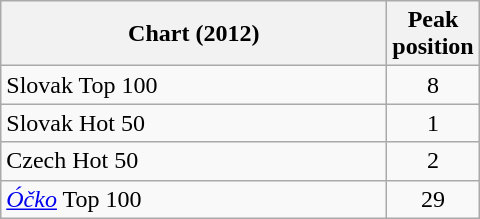<table class="wikitable sortable">
<tr>
<th width="250">Chart (2012)</th>
<th width="50">Peak<br>position</th>
</tr>
<tr>
<td>Slovak Top 100</td>
<td align="center">8</td>
</tr>
<tr>
<td>Slovak Hot 50</td>
<td align="center">1</td>
</tr>
<tr>
<td>Czech Hot 50</td>
<td align="center">2</td>
</tr>
<tr>
<td><em><a href='#'>Óčko</a></em> Top 100</td>
<td align="center">29</td>
</tr>
</table>
